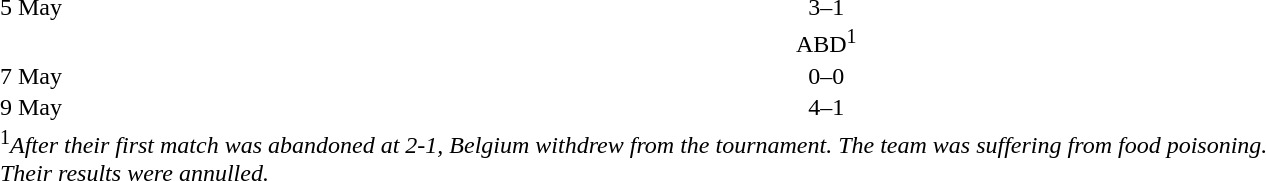<table cellspacing=1 width=70%>
<tr>
<th width=25%></th>
<th width=30%></th>
<th width=15%></th>
<th width=30%></th>
</tr>
<tr>
<td>5 May</td>
<td align=right></td>
<td align=center>3–1</td>
<td></td>
</tr>
<tr>
<td></td>
<td align=right></td>
<td align=center>ABD<sup>1</sup></td>
<td></td>
</tr>
<tr>
<td>7 May</td>
<td align=right></td>
<td align=center>0–0</td>
<td></td>
</tr>
<tr>
<td>9 May</td>
<td align=right></td>
<td align=center>4–1</td>
<td></td>
</tr>
<tr>
<td colspan="4"><sup>1</sup><em>After their first match was abandoned at 2-1, Belgium withdrew from the tournament. The team was suffering from food poisoning. Their results were annulled.</em></td>
</tr>
</table>
